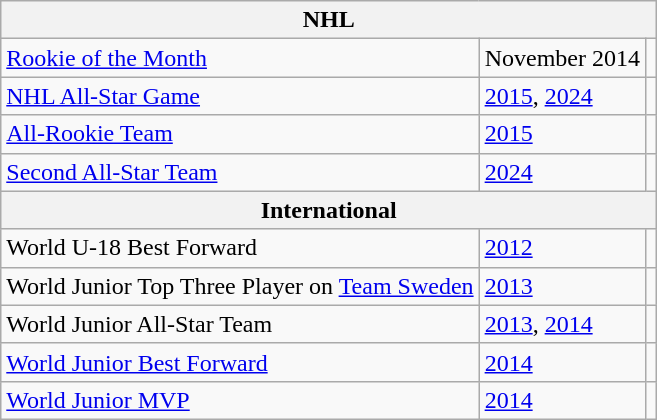<table class="wikitable" border="1">
<tr>
<th colspan="3">NHL</th>
</tr>
<tr>
<td><a href='#'>Rookie of the Month</a></td>
<td>November 2014</td>
<td></td>
</tr>
<tr>
<td><a href='#'>NHL All-Star Game</a></td>
<td><a href='#'>2015</a>, <a href='#'>2024</a></td>
<td></td>
</tr>
<tr>
<td><a href='#'>All-Rookie Team</a></td>
<td><a href='#'>2015</a></td>
<td></td>
</tr>
<tr>
<td><a href='#'>Second All-Star Team</a></td>
<td><a href='#'>2024</a></td>
<td></td>
</tr>
<tr>
<th colspan="3">International</th>
</tr>
<tr>
<td>World U-18 Best Forward</td>
<td><a href='#'>2012</a></td>
<td></td>
</tr>
<tr>
<td>World Junior Top Three Player on <a href='#'>Team Sweden</a></td>
<td><a href='#'>2013</a></td>
</tr>
<tr>
<td>World Junior All-Star Team</td>
<td><a href='#'>2013</a>, <a href='#'>2014</a></td>
<td></td>
</tr>
<tr>
<td><a href='#'>World Junior Best Forward</a></td>
<td><a href='#'>2014</a></td>
<td></td>
</tr>
<tr>
<td><a href='#'>World Junior MVP</a></td>
<td><a href='#'>2014</a></td>
<td></td>
</tr>
</table>
